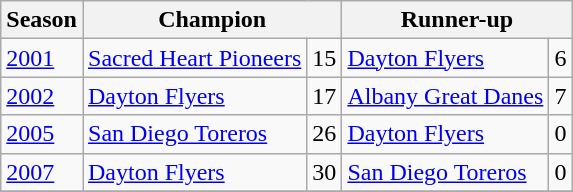<table class="wikitable">
<tr>
<th>Season</th>
<th colspan=2>Champion</th>
<th colspan=2>Runner-up</th>
</tr>
<tr>
<td><a href='#'>2001</a></td>
<td><a href='#'>Sacred Heart Pioneers</a></td>
<td>15</td>
<td><a href='#'>Dayton Flyers</a></td>
<td>6</td>
</tr>
<tr>
<td><a href='#'>2002</a></td>
<td><a href='#'>Dayton Flyers</a></td>
<td>17</td>
<td><a href='#'>Albany Great Danes</a></td>
<td>7</td>
</tr>
<tr>
<td><a href='#'>2005</a></td>
<td><a href='#'>San Diego Toreros</a></td>
<td>26</td>
<td><a href='#'>Dayton Flyers</a></td>
<td>0</td>
</tr>
<tr>
<td><a href='#'>2007</a></td>
<td><a href='#'>Dayton Flyers</a></td>
<td>30</td>
<td><a href='#'>San Diego Toreros</a></td>
<td>0</td>
</tr>
<tr>
</tr>
</table>
